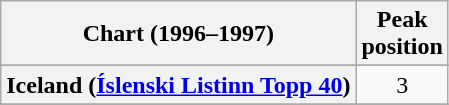<table class="wikitable sortable plainrowheaders" style="text-align:center">
<tr>
<th>Chart (1996–1997)</th>
<th>Peak<br>position</th>
</tr>
<tr>
</tr>
<tr>
<th scope="row">Iceland (<a href='#'>Íslenski Listinn Topp 40</a>)</th>
<td>3</td>
</tr>
<tr>
</tr>
<tr>
</tr>
<tr>
</tr>
<tr>
</tr>
<tr>
</tr>
<tr>
</tr>
<tr>
</tr>
<tr>
</tr>
<tr>
</tr>
<tr>
</tr>
</table>
